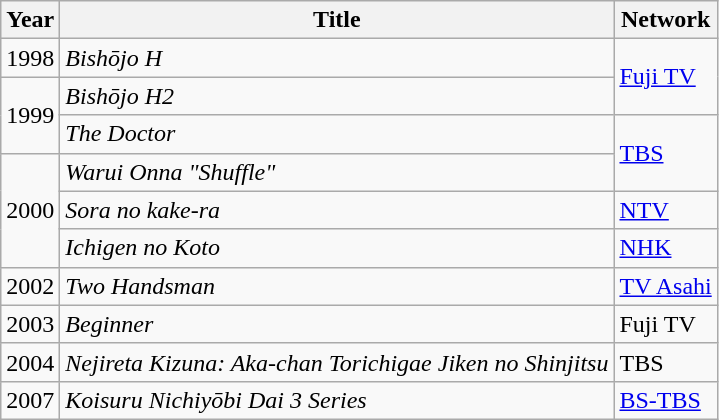<table class="wikitable">
<tr>
<th>Year</th>
<th>Title</th>
<th>Network</th>
</tr>
<tr>
<td>1998</td>
<td><em>Bishōjo H</em></td>
<td rowspan="2"><a href='#'>Fuji TV</a></td>
</tr>
<tr>
<td rowspan="2">1999</td>
<td><em>Bishōjo H2</em></td>
</tr>
<tr>
<td><em>The Doctor</em></td>
<td rowspan="2"><a href='#'>TBS</a></td>
</tr>
<tr>
<td rowspan="3">2000</td>
<td><em>Warui Onna "Shuffle"</em></td>
</tr>
<tr>
<td><em>Sora no kake-ra</em></td>
<td><a href='#'>NTV</a></td>
</tr>
<tr>
<td><em>Ichigen no Koto</em></td>
<td><a href='#'>NHK</a></td>
</tr>
<tr>
<td>2002</td>
<td><em>Two Handsman</em></td>
<td><a href='#'>TV Asahi</a></td>
</tr>
<tr>
<td>2003</td>
<td><em>Beginner</em></td>
<td>Fuji TV</td>
</tr>
<tr>
<td>2004</td>
<td><em>Nejireta Kizuna: Aka-chan Torichigae Jiken no Shinjitsu</em></td>
<td>TBS</td>
</tr>
<tr>
<td>2007</td>
<td><em>Koisuru Nichiyōbi Dai 3 Series</em></td>
<td><a href='#'>BS-TBS</a></td>
</tr>
</table>
